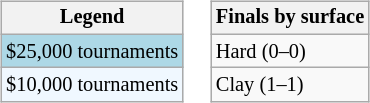<table>
<tr valign=top>
<td><br><table class=wikitable style="font-size:85%">
<tr>
<th>Legend</th>
</tr>
<tr style="background:lightblue;">
<td>$25,000 tournaments</td>
</tr>
<tr style="background:#f0f8ff;">
<td>$10,000 tournaments</td>
</tr>
</table>
</td>
<td><br><table class=wikitable style="font-size:85%">
<tr>
<th>Finals by surface</th>
</tr>
<tr>
<td>Hard (0–0)</td>
</tr>
<tr>
<td>Clay (1–1)</td>
</tr>
</table>
</td>
</tr>
</table>
